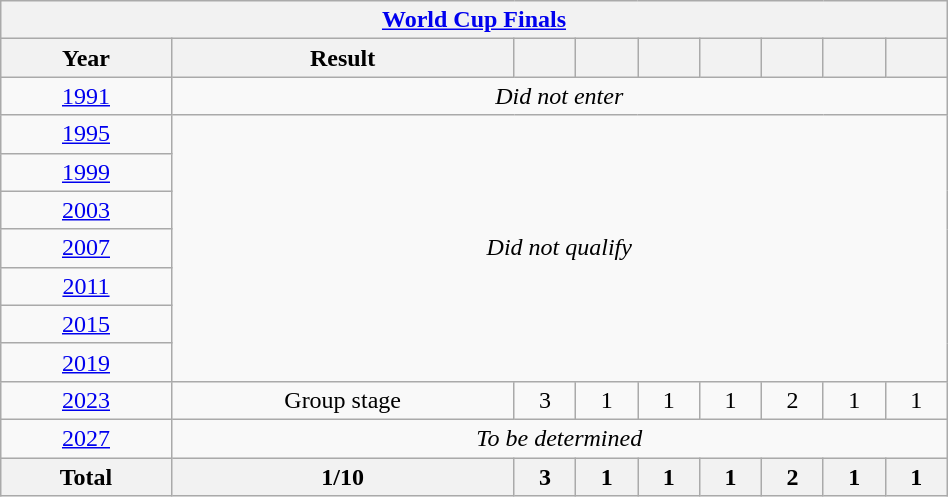<table class="wikitable" style="text-align: center; width:50%;">
<tr>
<th colspan=10><a href='#'>World Cup Finals</a></th>
</tr>
<tr>
<th>Year</th>
<th>Result</th>
<th></th>
<th></th>
<th></th>
<th></th>
<th></th>
<th></th>
<th></th>
</tr>
<tr>
<td> <a href='#'>1991</a></td>
<td colspan=8><em>Did not enter</em></td>
</tr>
<tr>
<td> <a href='#'>1995</a></td>
<td colspan=8 rowspan=7><em>Did not qualify</em></td>
</tr>
<tr>
<td> <a href='#'>1999</a></td>
</tr>
<tr>
<td> <a href='#'>2003</a></td>
</tr>
<tr>
<td> <a href='#'>2007</a></td>
</tr>
<tr>
<td> <a href='#'>2011</a></td>
</tr>
<tr>
<td> <a href='#'>2015</a></td>
</tr>
<tr>
<td> <a href='#'>2019</a></td>
</tr>
<tr>
<td>  <a href='#'>2023</a></td>
<td>Group stage</td>
<td>3</td>
<td>1</td>
<td>1</td>
<td>1</td>
<td>2</td>
<td>1</td>
<td>1</td>
</tr>
<tr>
<td> <a href='#'>2027</a></td>
<td colspan=8><em>To be determined</em></td>
</tr>
<tr>
<th>Total</th>
<th>1/10</th>
<th>3</th>
<th>1</th>
<th>1</th>
<th>1</th>
<th>2</th>
<th>1</th>
<th>1</th>
</tr>
</table>
